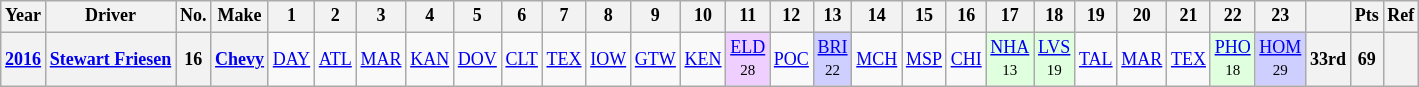<table class="wikitable" style="text-align:center; font-size:75%">
<tr>
<th>Year</th>
<th>Driver</th>
<th>No.</th>
<th>Make</th>
<th>1</th>
<th>2</th>
<th>3</th>
<th>4</th>
<th>5</th>
<th>6</th>
<th>7</th>
<th>8</th>
<th>9</th>
<th>10</th>
<th>11</th>
<th>12</th>
<th>13</th>
<th>14</th>
<th>15</th>
<th>16</th>
<th>17</th>
<th>18</th>
<th>19</th>
<th>20</th>
<th>21</th>
<th>22</th>
<th>23</th>
<th></th>
<th>Pts</th>
<th>Ref</th>
</tr>
<tr>
<th><a href='#'>2016</a></th>
<th><a href='#'>Stewart Friesen</a></th>
<th>16</th>
<th><a href='#'>Chevy</a></th>
<td><a href='#'>DAY</a></td>
<td><a href='#'>ATL</a></td>
<td><a href='#'>MAR</a></td>
<td><a href='#'>KAN</a></td>
<td><a href='#'>DOV</a></td>
<td><a href='#'>CLT</a></td>
<td><a href='#'>TEX</a></td>
<td><a href='#'>IOW</a></td>
<td><a href='#'>GTW</a></td>
<td><a href='#'>KEN</a></td>
<td style="background:#EFCFFF;"><a href='#'>ELD</a><br><small>28</small></td>
<td><a href='#'>POC</a></td>
<td style="background:#CFCFFF;"><a href='#'>BRI</a><br><small>22</small></td>
<td><a href='#'>MCH</a></td>
<td><a href='#'>MSP</a></td>
<td><a href='#'>CHI</a></td>
<td style="background:#DFFFDF;"><a href='#'>NHA</a><br><small>13</small></td>
<td style="background:#DFFFDF;"><a href='#'>LVS</a><br><small>19</small></td>
<td><a href='#'>TAL</a></td>
<td><a href='#'>MAR</a></td>
<td><a href='#'>TEX</a></td>
<td style="background:#DFFFDF;"><a href='#'>PHO</a><br><small>18</small></td>
<td style="background:#CFCFFF;"><a href='#'>HOM</a><br><small>29</small></td>
<th>33rd</th>
<th>69</th>
<th></th>
</tr>
</table>
